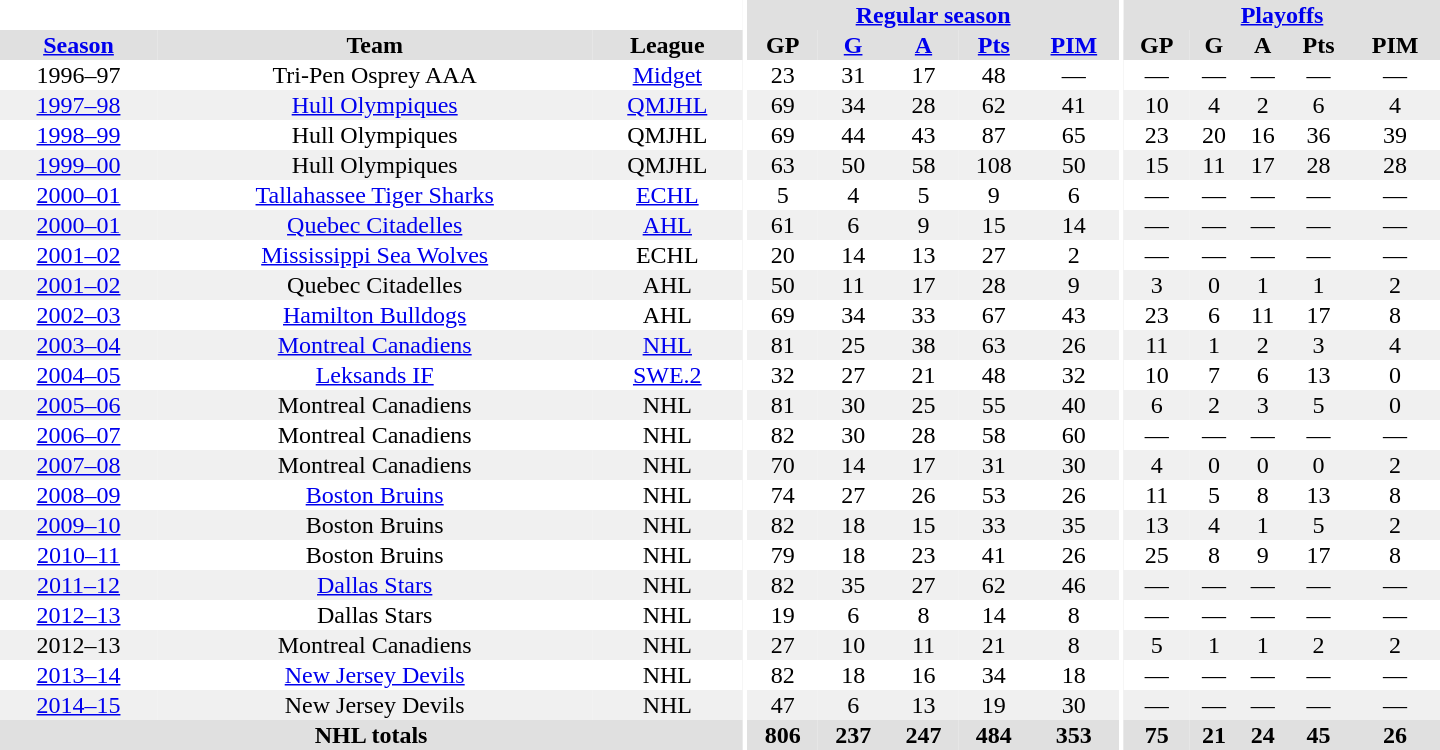<table border="0" cellpadding="1" cellspacing="0" style="text-align:center; width:60em">
<tr bgcolor="#e0e0e0">
<th colspan="3" bgcolor="#ffffff"></th>
<th rowspan="100" bgcolor="#ffffff"></th>
<th colspan="5"><a href='#'>Regular season</a></th>
<th rowspan="100" bgcolor="#ffffff"></th>
<th colspan="5"><a href='#'>Playoffs</a></th>
</tr>
<tr bgcolor="#e0e0e0">
<th><a href='#'>Season</a></th>
<th>Team</th>
<th>League</th>
<th>GP</th>
<th><a href='#'>G</a></th>
<th><a href='#'>A</a></th>
<th><a href='#'>Pts</a></th>
<th><a href='#'>PIM</a></th>
<th>GP</th>
<th>G</th>
<th>A</th>
<th>Pts</th>
<th>PIM</th>
</tr>
<tr>
<td>1996–97</td>
<td>Tri-Pen Osprey AAA</td>
<td><a href='#'>Midget</a></td>
<td>23</td>
<td>31</td>
<td>17</td>
<td>48</td>
<td>—</td>
<td>—</td>
<td>—</td>
<td>—</td>
<td>—</td>
<td>—</td>
</tr>
<tr bgcolor="#f0f0f0">
<td><a href='#'>1997–98</a></td>
<td><a href='#'>Hull Olympiques</a></td>
<td><a href='#'>QMJHL</a></td>
<td>69</td>
<td>34</td>
<td>28</td>
<td>62</td>
<td>41</td>
<td>10</td>
<td>4</td>
<td>2</td>
<td>6</td>
<td>4</td>
</tr>
<tr>
<td><a href='#'>1998–99</a></td>
<td>Hull Olympiques</td>
<td>QMJHL</td>
<td>69</td>
<td>44</td>
<td>43</td>
<td>87</td>
<td>65</td>
<td>23</td>
<td>20</td>
<td>16</td>
<td>36</td>
<td>39</td>
</tr>
<tr bgcolor="#f0f0f0">
<td><a href='#'>1999–00</a></td>
<td>Hull Olympiques</td>
<td>QMJHL</td>
<td>63</td>
<td>50</td>
<td>58</td>
<td>108</td>
<td>50</td>
<td>15</td>
<td>11</td>
<td>17</td>
<td>28</td>
<td>28</td>
</tr>
<tr>
<td><a href='#'>2000–01</a></td>
<td><a href='#'>Tallahassee Tiger Sharks</a></td>
<td><a href='#'>ECHL</a></td>
<td>5</td>
<td>4</td>
<td>5</td>
<td>9</td>
<td>6</td>
<td>—</td>
<td>—</td>
<td>—</td>
<td>—</td>
<td>—</td>
</tr>
<tr bgcolor="#f0f0f0">
<td><a href='#'>2000–01</a></td>
<td><a href='#'>Quebec Citadelles</a></td>
<td><a href='#'>AHL</a></td>
<td>61</td>
<td>6</td>
<td>9</td>
<td>15</td>
<td>14</td>
<td>—</td>
<td>—</td>
<td>—</td>
<td>—</td>
<td>—</td>
</tr>
<tr>
<td><a href='#'>2001–02</a></td>
<td><a href='#'>Mississippi Sea Wolves</a></td>
<td>ECHL</td>
<td>20</td>
<td>14</td>
<td>13</td>
<td>27</td>
<td>2</td>
<td>—</td>
<td>—</td>
<td>—</td>
<td>—</td>
<td>—</td>
</tr>
<tr bgcolor="#f0f0f0">
<td><a href='#'>2001–02</a></td>
<td>Quebec Citadelles</td>
<td>AHL</td>
<td>50</td>
<td>11</td>
<td>17</td>
<td>28</td>
<td>9</td>
<td>3</td>
<td>0</td>
<td>1</td>
<td>1</td>
<td>2</td>
</tr>
<tr>
<td><a href='#'>2002–03</a></td>
<td><a href='#'>Hamilton Bulldogs</a></td>
<td>AHL</td>
<td>69</td>
<td>34</td>
<td>33</td>
<td>67</td>
<td>43</td>
<td>23</td>
<td>6</td>
<td>11</td>
<td>17</td>
<td>8</td>
</tr>
<tr bgcolor="#f0f0f0">
<td><a href='#'>2003–04</a></td>
<td><a href='#'>Montreal Canadiens</a></td>
<td><a href='#'>NHL</a></td>
<td>81</td>
<td>25</td>
<td>38</td>
<td>63</td>
<td>26</td>
<td>11</td>
<td>1</td>
<td>2</td>
<td>3</td>
<td>4</td>
</tr>
<tr>
<td><a href='#'>2004–05</a></td>
<td><a href='#'>Leksands IF</a></td>
<td><a href='#'>SWE.2</a></td>
<td>32</td>
<td>27</td>
<td>21</td>
<td>48</td>
<td>32</td>
<td>10</td>
<td>7</td>
<td>6</td>
<td>13</td>
<td>0</td>
</tr>
<tr bgcolor="#f0f0f0">
<td><a href='#'>2005–06</a></td>
<td>Montreal Canadiens</td>
<td>NHL</td>
<td>81</td>
<td>30</td>
<td>25</td>
<td>55</td>
<td>40</td>
<td>6</td>
<td>2</td>
<td>3</td>
<td>5</td>
<td>0</td>
</tr>
<tr>
<td><a href='#'>2006–07</a></td>
<td>Montreal Canadiens</td>
<td>NHL</td>
<td>82</td>
<td>30</td>
<td>28</td>
<td>58</td>
<td>60</td>
<td>—</td>
<td>—</td>
<td>—</td>
<td>—</td>
<td>—</td>
</tr>
<tr bgcolor="#f0f0f0">
<td><a href='#'>2007–08</a></td>
<td>Montreal Canadiens</td>
<td>NHL</td>
<td>70</td>
<td>14</td>
<td>17</td>
<td>31</td>
<td>30</td>
<td>4</td>
<td>0</td>
<td>0</td>
<td>0</td>
<td>2</td>
</tr>
<tr>
<td><a href='#'>2008–09</a></td>
<td><a href='#'>Boston Bruins</a></td>
<td>NHL</td>
<td>74</td>
<td>27</td>
<td>26</td>
<td>53</td>
<td>26</td>
<td>11</td>
<td>5</td>
<td>8</td>
<td>13</td>
<td>8</td>
</tr>
<tr bgcolor="#f0f0f0">
<td><a href='#'>2009–10</a></td>
<td>Boston Bruins</td>
<td>NHL</td>
<td>82</td>
<td>18</td>
<td>15</td>
<td>33</td>
<td>35</td>
<td>13</td>
<td>4</td>
<td>1</td>
<td>5</td>
<td>2</td>
</tr>
<tr>
<td><a href='#'>2010–11</a></td>
<td>Boston Bruins</td>
<td>NHL</td>
<td>79</td>
<td>18</td>
<td>23</td>
<td>41</td>
<td>26</td>
<td>25</td>
<td>8</td>
<td>9</td>
<td>17</td>
<td>8</td>
</tr>
<tr bgcolor="#f0f0f0">
<td><a href='#'>2011–12</a></td>
<td><a href='#'>Dallas Stars</a></td>
<td>NHL</td>
<td>82</td>
<td>35</td>
<td>27</td>
<td>62</td>
<td>46</td>
<td>—</td>
<td>—</td>
<td>—</td>
<td>—</td>
<td>—</td>
</tr>
<tr>
<td><a href='#'>2012–13</a></td>
<td>Dallas Stars</td>
<td>NHL</td>
<td>19</td>
<td>6</td>
<td>8</td>
<td>14</td>
<td>8</td>
<td>—</td>
<td>—</td>
<td>—</td>
<td>—</td>
<td>—</td>
</tr>
<tr bgcolor="#f0f0f0">
<td>2012–13</td>
<td>Montreal Canadiens</td>
<td>NHL</td>
<td>27</td>
<td>10</td>
<td>11</td>
<td>21</td>
<td>8</td>
<td>5</td>
<td>1</td>
<td>1</td>
<td>2</td>
<td>2</td>
</tr>
<tr>
<td><a href='#'>2013–14</a></td>
<td><a href='#'>New Jersey Devils</a></td>
<td>NHL</td>
<td>82</td>
<td>18</td>
<td>16</td>
<td>34</td>
<td>18</td>
<td>—</td>
<td>—</td>
<td>—</td>
<td>—</td>
<td>—</td>
</tr>
<tr bgcolor="#f0f0f0">
<td><a href='#'>2014–15</a></td>
<td>New Jersey Devils</td>
<td>NHL</td>
<td>47</td>
<td>6</td>
<td>13</td>
<td>19</td>
<td>30</td>
<td>—</td>
<td>—</td>
<td>—</td>
<td>—</td>
<td>—</td>
</tr>
<tr bgcolor="#e0e0e0">
<th colspan="3">NHL totals</th>
<th>806</th>
<th>237</th>
<th>247</th>
<th>484</th>
<th>353</th>
<th>75</th>
<th>21</th>
<th>24</th>
<th>45</th>
<th>26</th>
</tr>
</table>
